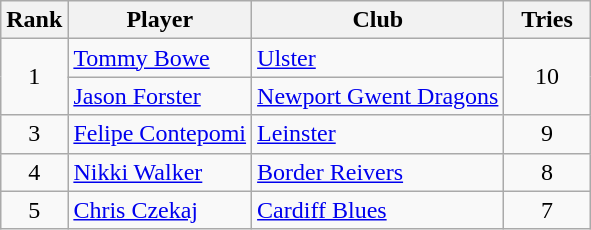<table class="wikitable">
<tr>
<th>Rank</th>
<th>Player</th>
<th>Club</th>
<th style="width:50px;">Tries</th>
</tr>
<tr>
<td rowspan="2" style="text-align:center;">1</td>
<td> <a href='#'>Tommy Bowe</a></td>
<td> <a href='#'>Ulster</a></td>
<td rowspan="2" style="text-align:center;">10</td>
</tr>
<tr>
<td> <a href='#'>Jason Forster</a></td>
<td> <a href='#'>Newport Gwent Dragons</a></td>
</tr>
<tr>
<td rowspan="1" style="text-align:center;">3</td>
<td> <a href='#'>Felipe Contepomi</a></td>
<td> <a href='#'>Leinster</a></td>
<td rowspan="1" style="text-align:center;">9</td>
</tr>
<tr>
<td rowspan="1" style="text-align:center;">4</td>
<td> <a href='#'>Nikki Walker</a></td>
<td> <a href='#'>Border Reivers</a></td>
<td rowspan="1" style="text-align:center;">8</td>
</tr>
<tr>
<td rowspan="1" style="text-align:center;">5</td>
<td> <a href='#'>Chris Czekaj</a></td>
<td> <a href='#'>Cardiff Blues</a></td>
<td rowspan="1" style="text-align:center;">7</td>
</tr>
</table>
